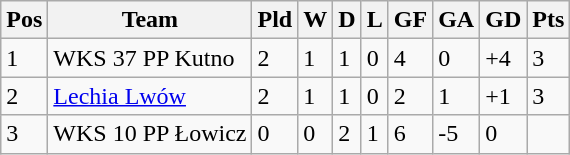<table class="wikitable" style="display: inline-table;">
<tr>
<th>Pos</th>
<th>Team</th>
<th>Pld</th>
<th>W</th>
<th>D</th>
<th>L</th>
<th>GF</th>
<th>GA</th>
<th>GD</th>
<th>Pts</th>
</tr>
<tr>
<td>1</td>
<td>WKS 37 PP Kutno</td>
<td>2</td>
<td>1</td>
<td>1</td>
<td>0</td>
<td>4</td>
<td>0</td>
<td>+4</td>
<td>3</td>
</tr>
<tr>
<td>2</td>
<td><a href='#'>Lechia Lwów</a></td>
<td>2</td>
<td>1</td>
<td>1</td>
<td>0</td>
<td>2</td>
<td>1</td>
<td>+1</td>
<td>3</td>
</tr>
<tr>
<td>3</td>
<td>WKS 10 PP Łowicz</td>
<td>0</td>
<td>0</td>
<td>2</td>
<td>1</td>
<td>6</td>
<td>-5</td>
<td>0</td>
</tr>
</table>
